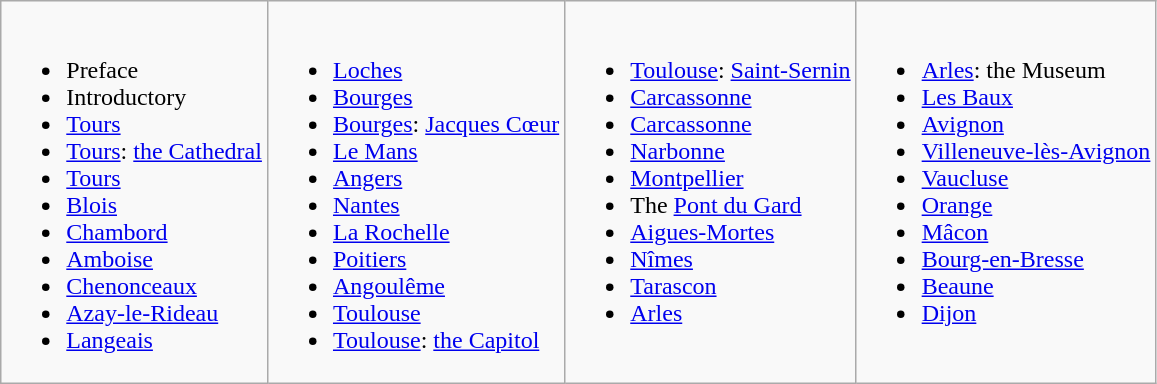<table class=wikitable>
<tr>
<td valign="top"><br><ul><li>Preface</li><li>Introductory</li><li><a href='#'>Tours</a></li><li><a href='#'>Tours</a>: <a href='#'>the Cathedral</a></li><li><a href='#'>Tours</a></li><li><a href='#'>Blois</a></li><li><a href='#'>Chambord</a></li><li><a href='#'>Amboise</a></li><li><a href='#'>Chenonceaux</a></li><li><a href='#'>Azay-le-Rideau</a></li><li><a href='#'>Langeais</a></li></ul></td>
<td valign="top"><br><ul><li><a href='#'>Loches</a></li><li><a href='#'>Bourges</a></li><li><a href='#'>Bourges</a>: <a href='#'>Jacques Cœur</a></li><li><a href='#'>Le Mans</a></li><li><a href='#'>Angers</a></li><li><a href='#'>Nantes</a></li><li><a href='#'>La Rochelle</a></li><li><a href='#'>Poitiers</a></li><li><a href='#'>Angoulême</a></li><li><a href='#'>Toulouse</a></li><li><a href='#'>Toulouse</a>: <a href='#'>the Capitol</a></li></ul></td>
<td valign="top"><br><ul><li><a href='#'>Toulouse</a>: <a href='#'>Saint-Sernin</a></li><li><a href='#'>Carcassonne</a></li><li><a href='#'>Carcassonne</a></li><li><a href='#'>Narbonne</a></li><li><a href='#'>Montpellier</a></li><li>The <a href='#'>Pont du Gard</a></li><li><a href='#'>Aigues-Mortes</a></li><li><a href='#'>Nîmes</a></li><li><a href='#'>Tarascon</a></li><li><a href='#'>Arles</a></li></ul></td>
<td valign="top"><br><ul><li><a href='#'>Arles</a>: the Museum</li><li><a href='#'>Les Baux</a></li><li><a href='#'>Avignon</a></li><li><a href='#'>Villeneuve-lès-Avignon</a></li><li><a href='#'>Vaucluse</a></li><li><a href='#'>Orange</a></li><li><a href='#'>Mâcon</a></li><li><a href='#'>Bourg-en-Bresse</a></li><li><a href='#'>Beaune</a></li><li><a href='#'>Dijon</a></li></ul></td>
</tr>
</table>
